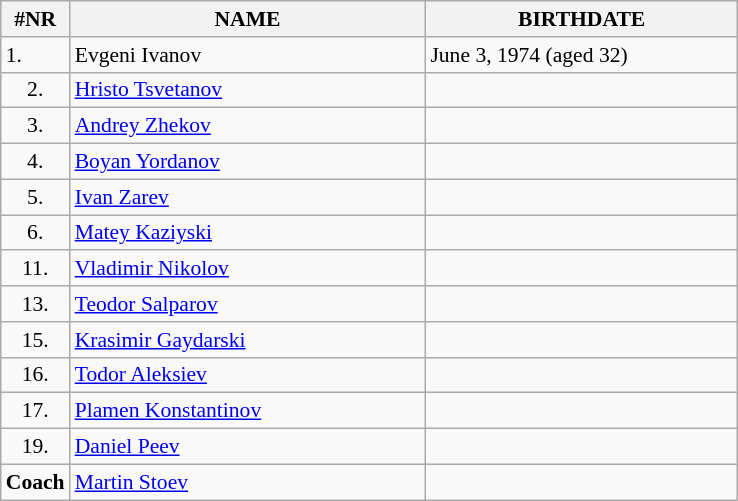<table class="wikitable" style="border-collapse: collapse; font-size: 90%;">
<tr>
<th>#NR</th>
<th align="left" style="width: 16em">NAME</th>
<th align="center" style="width: 14em">BIRTHDATE</th>
</tr>
<tr>
<td>1.</td>
<td>Evgeni Ivanov</td>
<td>June 3, 1974 (aged 32)</td>
</tr>
<tr>
<td align="center">2.</td>
<td><a href='#'>Hristo Tsvetanov</a></td>
<td align="center"></td>
</tr>
<tr>
<td align="center">3.</td>
<td><a href='#'>Andrey Zhekov</a></td>
<td align="center"></td>
</tr>
<tr>
<td align="center">4.</td>
<td><a href='#'>Boyan Yordanov</a></td>
<td align="center"></td>
</tr>
<tr>
<td align="center">5.</td>
<td><a href='#'>Ivan Zarev</a></td>
<td align="center"></td>
</tr>
<tr>
<td align="center">6.</td>
<td><a href='#'>Matey Kaziyski</a></td>
<td align="center"></td>
</tr>
<tr>
<td align="center">11.</td>
<td><a href='#'>Vladimir Nikolov</a></td>
<td align="center"></td>
</tr>
<tr>
<td align="center">13.</td>
<td><a href='#'>Teodor Salparov</a></td>
<td align="center"></td>
</tr>
<tr>
<td align="center">15.</td>
<td><a href='#'>Krasimir Gaydarski</a></td>
<td align="center"></td>
</tr>
<tr>
<td align="center">16.</td>
<td><a href='#'>Todor Aleksiev</a></td>
<td align="center"></td>
</tr>
<tr>
<td align="center">17.</td>
<td><a href='#'>Plamen Konstantinov</a></td>
<td align="center"></td>
</tr>
<tr>
<td align="center">19.</td>
<td><a href='#'>Daniel Peev</a></td>
<td align="center"></td>
</tr>
<tr>
<td align="center"><strong>Coach</strong></td>
<td><a href='#'>Martin Stoev</a></td>
<td align="center"></td>
</tr>
</table>
